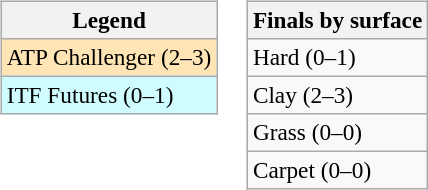<table>
<tr valign=top>
<td><br><table class=wikitable style=font-size:97%>
<tr>
<th>Legend</th>
</tr>
<tr bgcolor=moccasin>
<td>ATP Challenger (2–3)</td>
</tr>
<tr bgcolor=cffcff>
<td>ITF Futures (0–1)</td>
</tr>
</table>
</td>
<td><br><table class=wikitable style=font-size:97%>
<tr>
<th>Finals by surface</th>
</tr>
<tr>
<td>Hard (0–1)</td>
</tr>
<tr>
<td>Clay (2–3)</td>
</tr>
<tr>
<td>Grass (0–0)</td>
</tr>
<tr>
<td>Carpet (0–0)</td>
</tr>
</table>
</td>
</tr>
</table>
